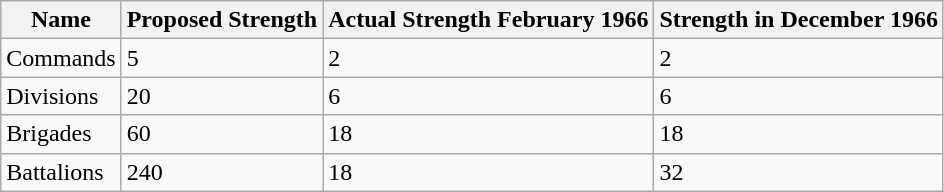<table class="wikitable sortable">
<tr>
<th>Name</th>
<th>Proposed Strength</th>
<th>Actual Strength February 1966</th>
<th>Strength in December 1966</th>
</tr>
<tr>
<td>Commands</td>
<td>5</td>
<td>2</td>
<td>2</td>
</tr>
<tr>
<td>Divisions</td>
<td>20</td>
<td>6</td>
<td>6</td>
</tr>
<tr>
<td>Brigades</td>
<td>60</td>
<td>18</td>
<td>18</td>
</tr>
<tr>
<td>Battalions</td>
<td>240</td>
<td>18</td>
<td>32</td>
</tr>
</table>
